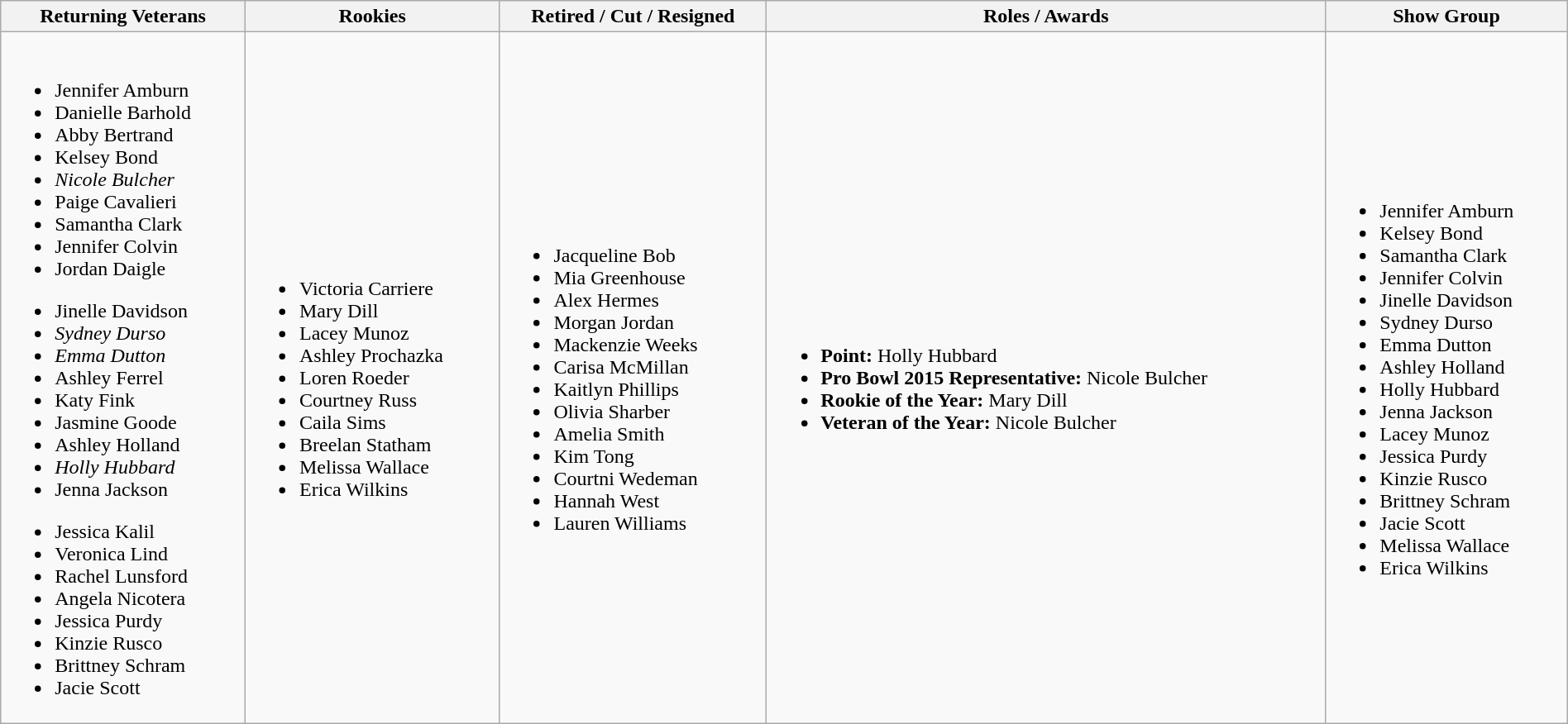<table class="wikitable" style="width:100%;">
<tr>
<th>Returning Veterans</th>
<th>Rookies</th>
<th>Retired / Cut / Resigned</th>
<th>Roles / Awards</th>
<th>Show Group</th>
</tr>
<tr>
<td><br><ul><li>Jennifer Amburn</li><li>Danielle Barhold</li><li>Abby Bertrand</li><li>Kelsey Bond</li><li><em>Nicole Bulcher</em></li><li>Paige Cavalieri</li><li>Samantha Clark</li><li>Jennifer Colvin</li><li>Jordan Daigle</li></ul><ul><li>Jinelle Davidson</li><li><em>Sydney Durso</em></li><li><em>Emma Dutton</em></li><li>Ashley Ferrel</li><li>Katy Fink</li><li>Jasmine Goode</li><li>Ashley Holland</li><li><em>Holly Hubbard</em></li><li>Jenna Jackson</li></ul><ul><li>Jessica Kalil</li><li>Veronica Lind</li><li>Rachel Lunsford</li><li>Angela Nicotera</li><li>Jessica Purdy</li><li>Kinzie Rusco</li><li>Brittney Schram</li><li>Jacie Scott</li></ul></td>
<td><br><ul><li>Victoria Carriere</li><li>Mary Dill</li><li>Lacey Munoz</li><li>Ashley Prochazka</li><li>Loren Roeder</li><li>Courtney Russ</li><li>Caila Sims</li><li>Breelan Statham</li><li>Melissa Wallace</li><li>Erica Wilkins</li></ul></td>
<td><br><ul><li>Jacqueline Bob </li><li>Mia Greenhouse </li><li>Alex Hermes </li><li>Morgan Jordan </li><li>Mackenzie Weeks </li><li>Carisa McMillan </li><li>Kaitlyn Phillips </li><li>Olivia Sharber </li><li>Amelia Smith </li><li>Kim Tong </li><li>Courtni Wedeman </li><li>Hannah West </li><li>Lauren Williams </li></ul></td>
<td><br><ul><li><strong>Point:</strong> Holly Hubbard</li><li><strong>Pro Bowl 2015 Representative:</strong> Nicole Bulcher</li><li><strong>Rookie of the Year:</strong> Mary Dill</li><li><strong>Veteran of the Year:</strong> Nicole Bulcher</li></ul></td>
<td><br><ul><li>Jennifer Amburn</li><li>Kelsey Bond</li><li>Samantha Clark</li><li>Jennifer Colvin</li><li>Jinelle Davidson</li><li>Sydney Durso</li><li>Emma Dutton</li><li>Ashley Holland</li><li>Holly Hubbard</li><li>Jenna Jackson</li><li>Lacey Munoz</li><li>Jessica Purdy</li><li>Kinzie Rusco</li><li>Brittney Schram</li><li>Jacie Scott</li><li>Melissa Wallace</li><li>Erica Wilkins</li></ul></td>
</tr>
</table>
